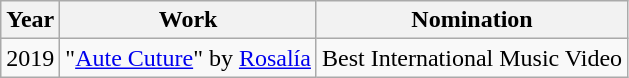<table class="wikitable">
<tr>
<th>Year</th>
<th>Work</th>
<th>Nomination</th>
</tr>
<tr>
<td>2019</td>
<td>"<a href='#'>Aute Cuture</a>" by <a href='#'>Rosalía</a></td>
<td>Best International Music Video</td>
</tr>
</table>
